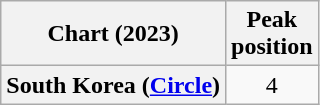<table class="wikitable plainrowheaders" style="text-align:center">
<tr>
<th scope="col">Chart (2023)</th>
<th scope="col">Peak<br>position</th>
</tr>
<tr>
<th scope="row">South Korea (<a href='#'>Circle</a>)</th>
<td>4</td>
</tr>
</table>
